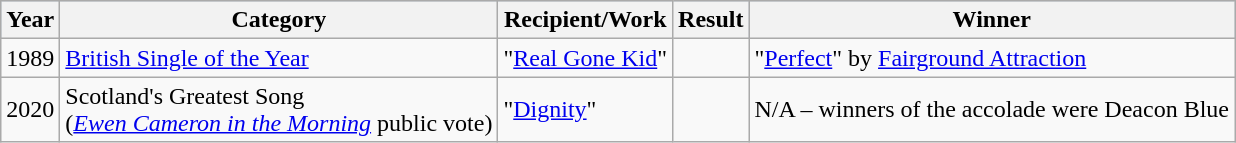<table class="wikitable">
<tr style="background:#b0c4de; text-align:center;">
<th>Year</th>
<th>Category</th>
<th>Recipient/Work</th>
<th>Result</th>
<th>Winner</th>
</tr>
<tr>
<td>1989</td>
<td><a href='#'>British Single of the Year</a></td>
<td>"<a href='#'>Real Gone Kid</a>"</td>
<td></td>
<td>"<a href='#'>Perfect</a>" by <a href='#'>Fairground Attraction</a></td>
</tr>
<tr>
<td>2020</td>
<td>Scotland's Greatest Song <br> (<em><a href='#'>Ewen Cameron in the Morning</a></em> public vote)</td>
<td>"<a href='#'>Dignity</a>"</td>
<td></td>
<td>N/A – winners of the accolade were Deacon Blue</td>
</tr>
</table>
